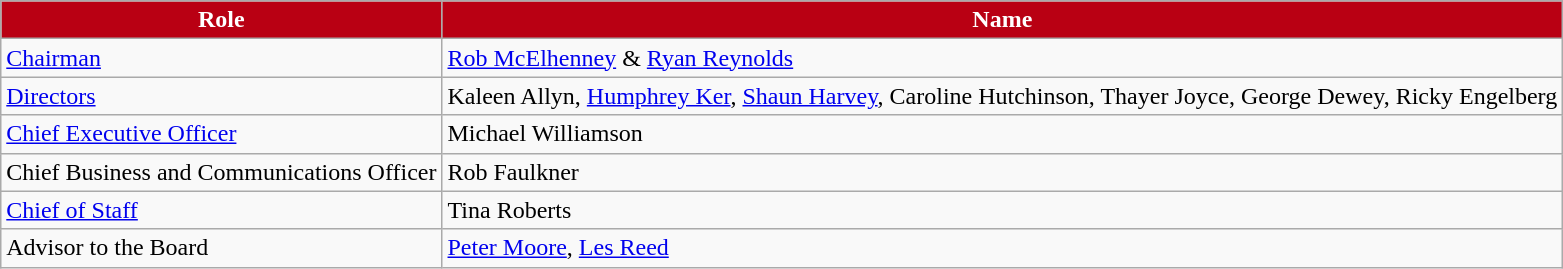<table class="wikitable" |>
<tr>
<th style="background:#b90013;color:white">Role</th>
<th style="background:#b90013;color:white">Name</th>
</tr>
<tr>
<td><a href='#'>Chairman</a></td>
<td><a href='#'>Rob McElhenney</a> & <a href='#'>Ryan Reynolds</a></td>
</tr>
<tr>
<td><a href='#'>Directors</a></td>
<td>Kaleen Allyn, <a href='#'>Humphrey Ker</a>, <a href='#'>Shaun Harvey</a>, Caroline Hutchinson, Thayer Joyce, George Dewey, Ricky Engelberg</td>
</tr>
<tr>
<td><a href='#'>Chief Executive Officer</a></td>
<td>Michael Williamson</td>
</tr>
<tr>
<td>Chief Business and Communications Officer</td>
<td>Rob Faulkner</td>
</tr>
<tr>
<td><a href='#'>Chief of Staff</a></td>
<td>Tina Roberts</td>
</tr>
<tr>
<td>Advisor to the Board</td>
<td><a href='#'>Peter Moore</a>, <a href='#'>Les Reed</a></td>
</tr>
</table>
